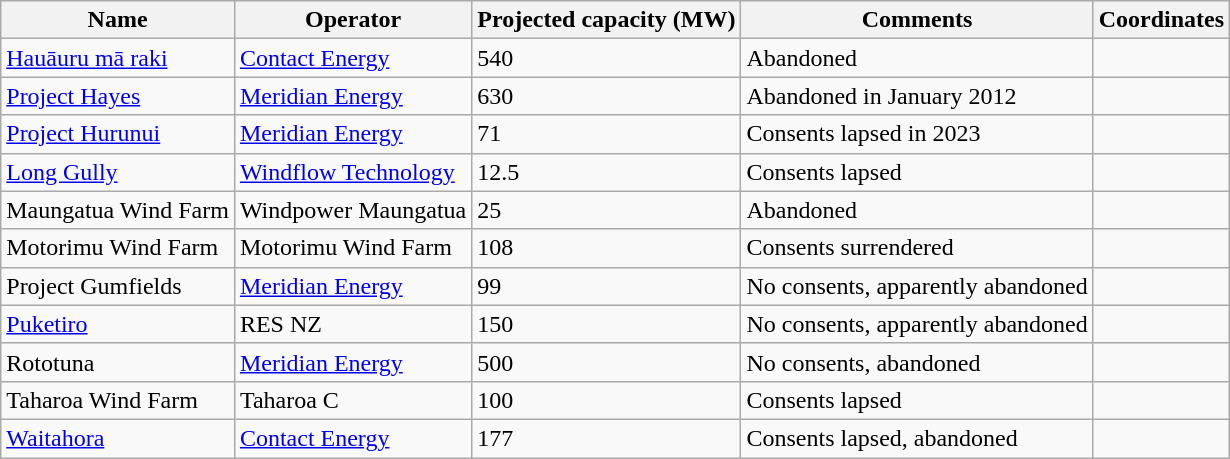<table class="wikitable sortable">
<tr>
<th>Name</th>
<th>Operator</th>
<th>Projected capacity (MW)</th>
<th>Comments</th>
<th>Coordinates</th>
</tr>
<tr>
<td><a href='#'>Hauāuru mā raki</a></td>
<td><a href='#'>Contact Energy</a></td>
<td>540</td>
<td>Abandoned</td>
<td></td>
</tr>
<tr>
<td><a href='#'>Project Hayes</a></td>
<td><a href='#'>Meridian Energy</a></td>
<td>630</td>
<td>Abandoned in January 2012</td>
<td></td>
</tr>
<tr>
<td><a href='#'>Project Hurunui</a></td>
<td><a href='#'>Meridian Energy</a></td>
<td>71</td>
<td>Consents lapsed in 2023</td>
<td></td>
</tr>
<tr>
<td><a href='#'>Long Gully</a></td>
<td><a href='#'>Windflow Technology</a></td>
<td>12.5</td>
<td>Consents lapsed</td>
<td></td>
</tr>
<tr>
<td>Maungatua Wind Farm</td>
<td>Windpower Maungatua</td>
<td>25</td>
<td>Abandoned</td>
<td></td>
</tr>
<tr>
<td>Motorimu Wind Farm</td>
<td>Motorimu Wind Farm</td>
<td>108</td>
<td>Consents surrendered</td>
<td></td>
</tr>
<tr>
<td>Project Gumfields</td>
<td><a href='#'>Meridian Energy</a></td>
<td>99</td>
<td>No consents, apparently abandoned</td>
<td></td>
</tr>
<tr>
<td><a href='#'>Puketiro</a></td>
<td>RES NZ</td>
<td>150</td>
<td>No consents, apparently abandoned</td>
<td></td>
</tr>
<tr>
<td>Rototuna</td>
<td><a href='#'>Meridian Energy</a></td>
<td>500</td>
<td>No consents, abandoned</td>
<td></td>
</tr>
<tr>
<td>Taharoa Wind Farm</td>
<td>Taharoa C</td>
<td>100</td>
<td>Consents lapsed</td>
<td></td>
</tr>
<tr>
<td><a href='#'>Waitahora</a></td>
<td><a href='#'>Contact Energy</a></td>
<td>177</td>
<td>Consents lapsed, abandoned</td>
<td></td>
</tr>
</table>
